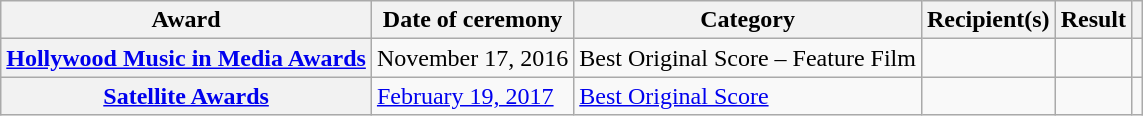<table class="wikitable plainrowheaders sortable">
<tr>
<th scope="col">Award</th>
<th scope="col">Date of ceremony</th>
<th scope="col">Category</th>
<th scope="col">Recipient(s)</th>
<th scope="col">Result</th>
<th scope="col" class="unsortable"></th>
</tr>
<tr>
<th scope="row"><a href='#'>Hollywood Music in Media Awards</a></th>
<td>November 17, 2016</td>
<td>Best Original Score – Feature Film</td>
<td></td>
<td></td>
<td style="text-align:center;"><br></td>
</tr>
<tr>
<th scope="row"><a href='#'>Satellite Awards</a></th>
<td><a href='#'>February 19, 2017</a></td>
<td><a href='#'>Best Original Score</a></td>
<td></td>
<td></td>
<td style="text-align:center;"></td>
</tr>
</table>
